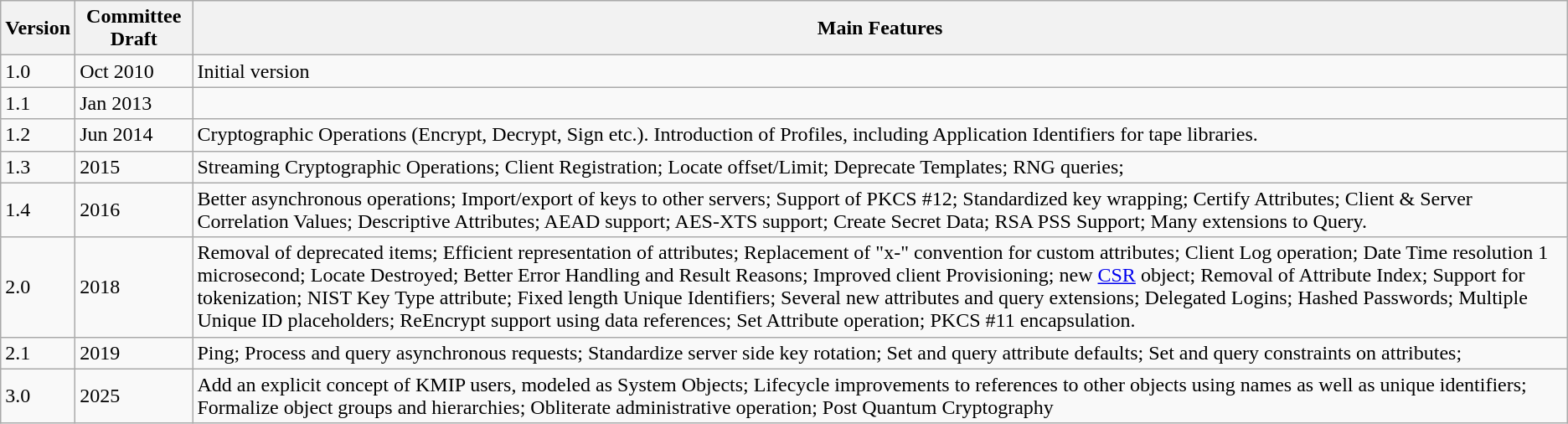<table border="1" class="wikitable">
<tr>
<th>Version</th>
<th>Committee Draft</th>
<th>Main Features</th>
</tr>
<tr>
<td>1.0</td>
<td>Oct 2010</td>
<td>Initial version</td>
</tr>
<tr>
<td>1.1</td>
<td>Jan 2013</td>
<td></td>
</tr>
<tr>
<td>1.2</td>
<td>Jun 2014</td>
<td>Cryptographic Operations (Encrypt, Decrypt, Sign etc.). Introduction of Profiles, including Application Identifiers for tape libraries.</td>
</tr>
<tr>
<td>1.3</td>
<td>2015</td>
<td>Streaming Cryptographic Operations; Client Registration; Locate offset/Limit; Deprecate Templates; RNG queries;</td>
</tr>
<tr>
<td>1.4</td>
<td>2016</td>
<td>Better asynchronous operations; Import/export of keys to other servers; Support of PKCS #12; Standardized key wrapping; Certify Attributes; Client & Server Correlation Values; Descriptive Attributes; AEAD support; AES-XTS support; Create Secret Data; RSA PSS Support; Many extensions to Query.</td>
</tr>
<tr>
<td>2.0</td>
<td>2018</td>
<td>Removal of deprecated items; Efficient representation of attributes; Replacement of "x-" convention for custom attributes; Client Log operation; Date Time resolution 1 microsecond; Locate Destroyed; Better Error Handling and Result Reasons; Improved client Provisioning; new <a href='#'>CSR</a> object; Removal of Attribute Index; Support for tokenization; NIST Key Type attribute; Fixed length Unique Identifiers; Several new attributes and query extensions; Delegated Logins; Hashed Passwords; Multiple Unique ID placeholders; ReEncrypt support using data references; Set Attribute operation; PKCS #11 encapsulation.</td>
</tr>
<tr>
<td>2.1</td>
<td>2019</td>
<td>Ping; Process and query asynchronous requests; Standardize server side key rotation; Set and query attribute defaults; Set and query constraints on attributes;</td>
</tr>
<tr>
<td>3.0</td>
<td>2025</td>
<td>Add an explicit concept of KMIP users, modeled as System Objects; Lifecycle improvements to references to other objects using names as well as unique identifiers; Formalize object groups and hierarchies; Obliterate administrative operation; Post Quantum Cryptography</td>
</tr>
</table>
